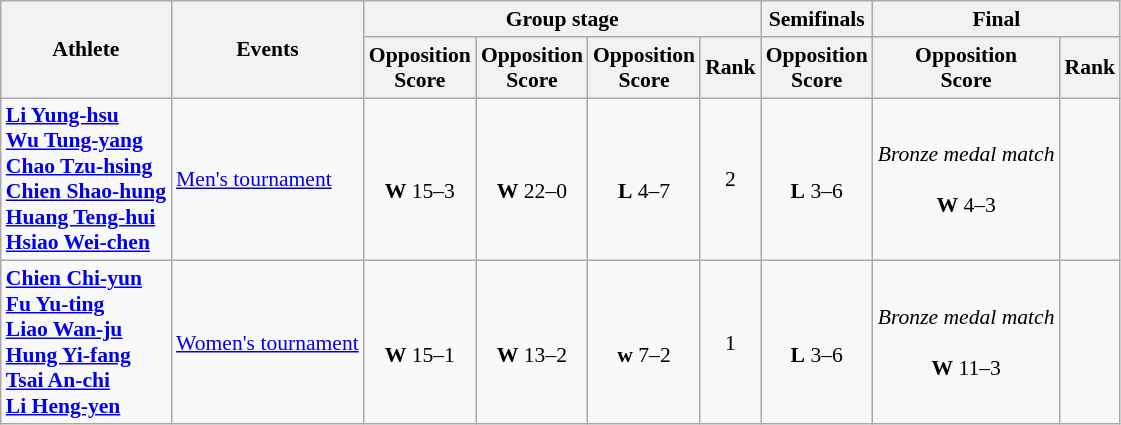<table class="wikitable" style="font-size:90%; text-align:center">
<tr>
<th rowspan="2">Athlete</th>
<th rowspan="2">Events</th>
<th colspan="4">Group stage</th>
<th>Semifinals</th>
<th colspan="2">Final</th>
</tr>
<tr>
<th>Opposition<br>Score</th>
<th>Opposition<br>Score</th>
<th>Opposition<br>Score</th>
<th>Rank</th>
<th>Opposition<br>Score</th>
<th>Opposition<br>Score</th>
<th>Rank</th>
</tr>
<tr>
<td align="left"><strong><a href='#'>Li Yung-hsu</a><br><a href='#'>Wu Tung-yang</a><br><a href='#'>Chao Tzu-hsing</a><br><a href='#'>Chien Shao-hung</a><br><a href='#'>Huang Teng-hui</a><br><a href='#'>Hsiao Wei-chen</a></strong></td>
<td align="left"><a href='#'>Men's tournament</a></td>
<td><br><strong>W</strong> 15–3</td>
<td><br><strong>W</strong> 22–0</td>
<td><br><strong>L</strong> 4–7</td>
<td>2 <strong></strong></td>
<td><br><strong>L</strong> 3–6</td>
<td><em>Bronze medal match</em><br><br><strong>W</strong> 4–3</td>
<td></td>
</tr>
<tr>
<td align="left"><strong><a href='#'>Chien Chi-yun</a><br><a href='#'>Fu Yu-ting</a><br><a href='#'>Liao Wan-ju</a><br><a href='#'>Hung Yi-fang</a><br><a href='#'>Tsai An-chi</a><br><a href='#'>Li Heng-yen</a></strong></td>
<td align="left"><a href='#'>Women's tournament</a></td>
<td><br><strong>W</strong> 15–1</td>
<td><br><strong>W</strong> 13–2</td>
<td><br><strong>w</strong> 7–2</td>
<td>1 <strong></strong></td>
<td><br><strong>L</strong> 3–6</td>
<td><em>Bronze medal match</em><br><br><strong>W</strong> 11–3</td>
<td></td>
</tr>
</table>
